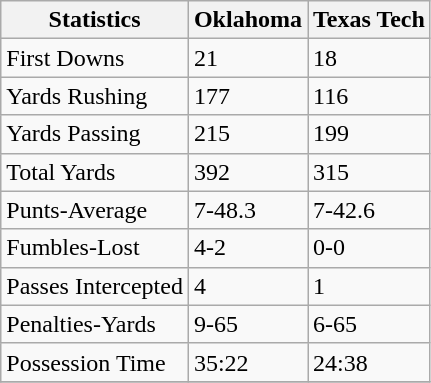<table class="wikitable">
<tr>
<th>Statistics</th>
<th>Oklahoma</th>
<th>Texas Tech</th>
</tr>
<tr>
<td>First Downs</td>
<td>21</td>
<td>18</td>
</tr>
<tr>
<td>Yards Rushing</td>
<td>177</td>
<td>116</td>
</tr>
<tr>
<td>Yards Passing</td>
<td>215</td>
<td>199</td>
</tr>
<tr>
<td>Total Yards</td>
<td>392</td>
<td>315</td>
</tr>
<tr>
<td>Punts-Average</td>
<td>7-48.3</td>
<td>7-42.6</td>
</tr>
<tr>
<td>Fumbles-Lost</td>
<td>4-2</td>
<td>0-0</td>
</tr>
<tr>
<td>Passes Intercepted</td>
<td>4</td>
<td>1</td>
</tr>
<tr>
<td>Penalties-Yards</td>
<td>9-65</td>
<td>6-65</td>
</tr>
<tr>
<td>Possession Time</td>
<td>35:22</td>
<td>24:38</td>
</tr>
<tr>
</tr>
</table>
